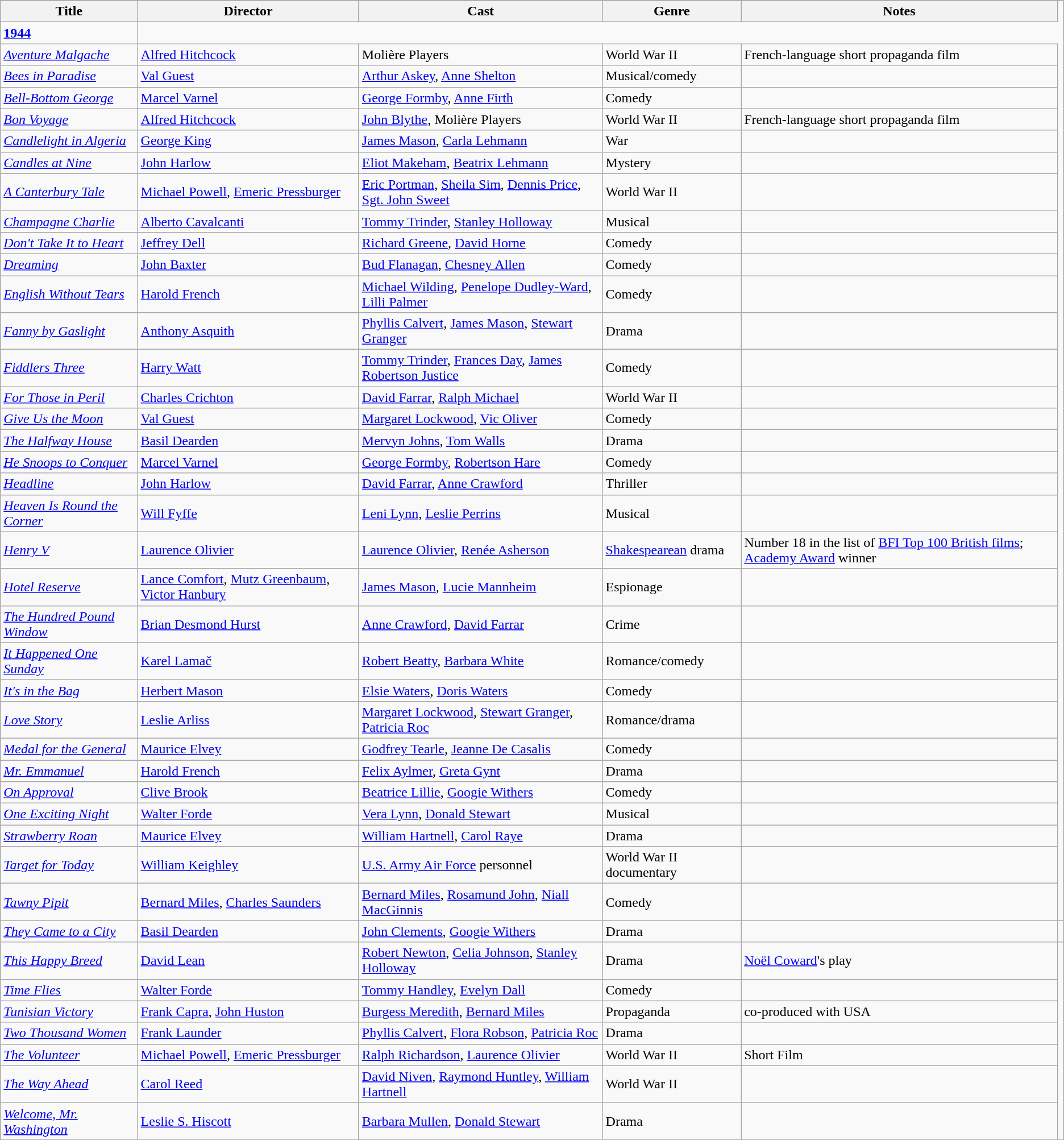<table class="wikitable">
<tr>
</tr>
<tr>
<th>Title</th>
<th>Director</th>
<th>Cast</th>
<th>Genre</th>
<th>Notes</th>
</tr>
<tr>
<td><strong><a href='#'>1944</a></strong></td>
</tr>
<tr>
<td><em><a href='#'>Aventure Malgache</a></em></td>
<td><a href='#'>Alfred Hitchcock</a></td>
<td>Molière Players</td>
<td>World War II</td>
<td>French-language short propaganda film</td>
</tr>
<tr>
<td><em><a href='#'>Bees in Paradise</a></em></td>
<td><a href='#'>Val Guest</a></td>
<td><a href='#'>Arthur Askey</a>, <a href='#'>Anne Shelton</a></td>
<td>Musical/comedy</td>
<td></td>
</tr>
<tr>
<td><em><a href='#'>Bell-Bottom George</a></em></td>
<td><a href='#'>Marcel Varnel</a></td>
<td><a href='#'>George Formby</a>, <a href='#'>Anne Firth</a></td>
<td>Comedy</td>
<td></td>
</tr>
<tr>
<td><em><a href='#'>Bon Voyage</a></em></td>
<td><a href='#'>Alfred Hitchcock</a></td>
<td><a href='#'>John Blythe</a>, Molière Players</td>
<td>World War II</td>
<td>French-language short propaganda film</td>
</tr>
<tr>
<td><em><a href='#'>Candlelight in Algeria</a></em></td>
<td><a href='#'>George King</a></td>
<td><a href='#'>James Mason</a>, <a href='#'>Carla Lehmann</a></td>
<td>War</td>
<td></td>
</tr>
<tr>
<td><em><a href='#'>Candles at Nine</a></em></td>
<td><a href='#'>John Harlow</a></td>
<td><a href='#'>Eliot Makeham</a>, <a href='#'>Beatrix Lehmann</a></td>
<td>Mystery</td>
<td></td>
</tr>
<tr>
<td><em><a href='#'>A Canterbury Tale</a></em></td>
<td><a href='#'>Michael Powell</a>, <a href='#'>Emeric Pressburger</a></td>
<td><a href='#'>Eric Portman</a>, <a href='#'>Sheila Sim</a>, <a href='#'>Dennis Price</a>, <a href='#'>Sgt. John Sweet</a></td>
<td>World War II</td>
<td></td>
</tr>
<tr>
<td><em><a href='#'>Champagne Charlie</a></em></td>
<td><a href='#'>Alberto Cavalcanti</a></td>
<td><a href='#'>Tommy Trinder</a>, <a href='#'>Stanley Holloway</a></td>
<td>Musical</td>
<td></td>
</tr>
<tr>
<td><em><a href='#'>Don't Take It to Heart</a></em></td>
<td><a href='#'>Jeffrey Dell</a></td>
<td><a href='#'>Richard Greene</a>, <a href='#'>David Horne</a></td>
<td>Comedy</td>
<td></td>
</tr>
<tr>
<td><em><a href='#'>Dreaming</a></em></td>
<td><a href='#'>John Baxter</a></td>
<td><a href='#'>Bud Flanagan</a>, <a href='#'>Chesney Allen</a></td>
<td>Comedy</td>
<td></td>
</tr>
<tr>
<td><em><a href='#'>English Without Tears</a></em></td>
<td><a href='#'>Harold French</a></td>
<td><a href='#'>Michael Wilding</a>, <a href='#'>Penelope Dudley-Ward</a>, <a href='#'>Lilli Palmer</a></td>
<td>Comedy</td>
<td></td>
</tr>
<tr>
</tr>
<tr>
<td><em><a href='#'>Fanny by Gaslight</a></em></td>
<td><a href='#'>Anthony Asquith</a></td>
<td><a href='#'>Phyllis Calvert</a>, <a href='#'>James Mason</a>, <a href='#'>Stewart Granger</a></td>
<td>Drama</td>
<td></td>
</tr>
<tr>
<td><em><a href='#'>Fiddlers Three</a></em></td>
<td><a href='#'>Harry Watt</a></td>
<td><a href='#'>Tommy Trinder</a>, <a href='#'>Frances Day</a>, <a href='#'>James Robertson Justice</a></td>
<td>Comedy</td>
<td></td>
</tr>
<tr>
<td><em><a href='#'>For Those in Peril</a></em></td>
<td><a href='#'>Charles Crichton</a></td>
<td><a href='#'>David Farrar</a>, <a href='#'>Ralph Michael</a></td>
<td>World War II</td>
<td></td>
</tr>
<tr>
<td><em><a href='#'>Give Us the Moon</a></em></td>
<td><a href='#'>Val Guest</a></td>
<td><a href='#'>Margaret Lockwood</a>, <a href='#'>Vic Oliver</a></td>
<td>Comedy</td>
<td></td>
</tr>
<tr>
<td><em><a href='#'>The Halfway House</a></em></td>
<td><a href='#'>Basil Dearden</a></td>
<td><a href='#'>Mervyn Johns</a>, <a href='#'>Tom Walls</a></td>
<td>Drama</td>
<td></td>
</tr>
<tr>
<td><em><a href='#'>He Snoops to Conquer</a></em></td>
<td><a href='#'>Marcel Varnel</a></td>
<td><a href='#'>George Formby</a>, <a href='#'>Robertson Hare</a></td>
<td>Comedy</td>
<td></td>
</tr>
<tr>
<td><em><a href='#'>Headline</a></em></td>
<td><a href='#'>John Harlow</a></td>
<td><a href='#'>David Farrar</a>, <a href='#'>Anne Crawford</a></td>
<td>Thriller</td>
<td></td>
</tr>
<tr>
<td><em><a href='#'>Heaven Is Round the Corner</a></em></td>
<td><a href='#'>Will Fyffe</a></td>
<td><a href='#'>Leni Lynn</a>, <a href='#'>Leslie Perrins</a></td>
<td>Musical</td>
<td></td>
</tr>
<tr>
<td><em><a href='#'>Henry V</a></em></td>
<td><a href='#'>Laurence Olivier</a></td>
<td><a href='#'>Laurence Olivier</a>, <a href='#'>Renée Asherson</a></td>
<td><a href='#'>Shakespearean</a> drama</td>
<td>Number 18 in the list of <a href='#'>BFI Top 100 British films</a>; <a href='#'>Academy Award</a> winner</td>
</tr>
<tr>
<td><em><a href='#'>Hotel Reserve</a></em></td>
<td><a href='#'>Lance Comfort</a>, <a href='#'>Mutz Greenbaum</a>, <a href='#'>Victor Hanbury</a></td>
<td><a href='#'>James Mason</a>, <a href='#'>Lucie Mannheim</a></td>
<td>Espionage</td>
<td></td>
</tr>
<tr>
<td><em><a href='#'>The Hundred Pound Window</a></em></td>
<td><a href='#'>Brian Desmond Hurst</a></td>
<td><a href='#'>Anne Crawford</a>, <a href='#'>David Farrar</a></td>
<td>Crime</td>
<td></td>
</tr>
<tr>
<td><em><a href='#'>It Happened One Sunday</a></em></td>
<td><a href='#'>Karel Lamač</a></td>
<td><a href='#'>Robert Beatty</a>, <a href='#'>Barbara White</a></td>
<td>Romance/comedy</td>
<td></td>
</tr>
<tr>
<td><em><a href='#'>It's in the Bag</a></em></td>
<td><a href='#'>Herbert Mason</a></td>
<td><a href='#'>Elsie Waters</a>, <a href='#'>Doris Waters</a></td>
<td>Comedy</td>
<td></td>
</tr>
<tr>
<td><em><a href='#'>Love Story</a></em></td>
<td><a href='#'>Leslie Arliss</a></td>
<td><a href='#'>Margaret Lockwood</a>, <a href='#'>Stewart Granger</a>, <a href='#'>Patricia Roc</a></td>
<td>Romance/drama</td>
<td></td>
</tr>
<tr>
<td><em><a href='#'>Medal for the General</a></em></td>
<td><a href='#'>Maurice Elvey</a></td>
<td><a href='#'>Godfrey Tearle</a>, <a href='#'>Jeanne De Casalis</a></td>
<td>Comedy</td>
<td></td>
</tr>
<tr>
<td><em><a href='#'>Mr. Emmanuel</a></em></td>
<td><a href='#'>Harold French</a></td>
<td><a href='#'>Felix Aylmer</a>, <a href='#'>Greta Gynt</a></td>
<td>Drama</td>
<td></td>
</tr>
<tr>
<td><em><a href='#'>On Approval</a></em></td>
<td><a href='#'>Clive Brook</a></td>
<td><a href='#'>Beatrice Lillie</a>, <a href='#'>Googie Withers</a></td>
<td>Comedy</td>
<td></td>
</tr>
<tr>
<td><em><a href='#'>One Exciting Night</a></em></td>
<td><a href='#'>Walter Forde</a></td>
<td><a href='#'>Vera Lynn</a>, <a href='#'>Donald Stewart</a></td>
<td>Musical</td>
<td></td>
</tr>
<tr>
<td><em><a href='#'>Strawberry Roan</a></em></td>
<td><a href='#'>Maurice Elvey</a></td>
<td><a href='#'>William Hartnell</a>, <a href='#'>Carol Raye</a></td>
<td>Drama</td>
<td></td>
</tr>
<tr>
<td><em><a href='#'>Target for Today</a></em></td>
<td><a href='#'>William Keighley</a></td>
<td><a href='#'>U.S. Army Air Force</a> personnel</td>
<td>World War II documentary</td>
<td></td>
</tr>
<tr>
<td><em><a href='#'>Tawny Pipit</a></em></td>
<td><a href='#'>Bernard Miles</a>, <a href='#'>Charles Saunders</a></td>
<td><a href='#'>Bernard Miles</a>, <a href='#'>Rosamund John</a>, <a href='#'>Niall MacGinnis</a></td>
<td>Comedy</td>
<td></td>
</tr>
<tr>
<td><em><a href='#'>They Came to a City</a></em></td>
<td><a href='#'>Basil Dearden</a></td>
<td><a href='#'>John Clements</a>, <a href='#'>Googie Withers</a></td>
<td>Drama</td>
<td></td>
<td></td>
</tr>
<tr>
<td><em><a href='#'>This Happy Breed</a></em></td>
<td><a href='#'>David Lean</a></td>
<td><a href='#'>Robert Newton</a>, <a href='#'>Celia Johnson</a>, <a href='#'>Stanley Holloway</a></td>
<td>Drama</td>
<td><a href='#'>Noël Coward</a>'s play</td>
</tr>
<tr>
<td><em><a href='#'>Time Flies</a></em></td>
<td><a href='#'>Walter Forde</a></td>
<td><a href='#'>Tommy Handley</a>, <a href='#'>Evelyn Dall</a></td>
<td>Comedy</td>
<td></td>
</tr>
<tr>
<td><em><a href='#'>Tunisian Victory</a></em></td>
<td><a href='#'>Frank Capra</a>, <a href='#'>John Huston</a></td>
<td><a href='#'>Burgess Meredith</a>, <a href='#'>Bernard Miles</a></td>
<td>Propaganda</td>
<td>co-produced with USA</td>
</tr>
<tr>
<td><em><a href='#'>Two Thousand Women</a></em></td>
<td><a href='#'>Frank Launder</a></td>
<td><a href='#'>Phyllis Calvert</a>, <a href='#'>Flora Robson</a>, <a href='#'>Patricia Roc</a></td>
<td>Drama</td>
<td></td>
</tr>
<tr>
<td><em><a href='#'>The Volunteer</a></em></td>
<td><a href='#'>Michael Powell</a>, <a href='#'>Emeric Pressburger</a></td>
<td><a href='#'>Ralph Richardson</a>, <a href='#'>Laurence Olivier</a></td>
<td>World War II</td>
<td>Short Film</td>
</tr>
<tr>
<td><em><a href='#'>The Way Ahead</a></em></td>
<td><a href='#'>Carol Reed</a></td>
<td><a href='#'>David Niven</a>, <a href='#'>Raymond Huntley</a>, <a href='#'>William Hartnell</a></td>
<td>World War II</td>
<td></td>
</tr>
<tr>
<td><em><a href='#'>Welcome, Mr. Washington</a></em></td>
<td><a href='#'>Leslie S. Hiscott</a></td>
<td><a href='#'>Barbara Mullen</a>, <a href='#'>Donald Stewart</a></td>
<td>Drama</td>
<td></td>
</tr>
<tr>
</tr>
</table>
